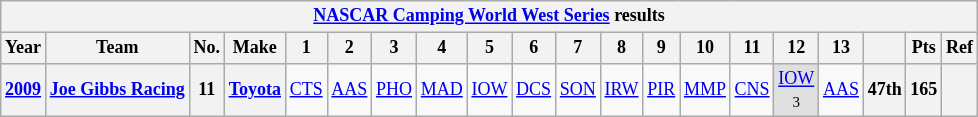<table class="wikitable" style="text-align:center; font-size:75%">
<tr>
<th colspan=23><a href='#'>NASCAR Camping World West Series</a> results</th>
</tr>
<tr>
<th>Year</th>
<th>Team</th>
<th>No.</th>
<th>Make</th>
<th>1</th>
<th>2</th>
<th>3</th>
<th>4</th>
<th>5</th>
<th>6</th>
<th>7</th>
<th>8</th>
<th>9</th>
<th>10</th>
<th>11</th>
<th>12</th>
<th>13</th>
<th></th>
<th>Pts</th>
<th>Ref</th>
</tr>
<tr>
<th><a href='#'>2009</a></th>
<th><a href='#'>Joe Gibbs Racing</a></th>
<th>11</th>
<th><a href='#'>Toyota</a></th>
<td><a href='#'>CTS</a></td>
<td><a href='#'>AAS</a></td>
<td><a href='#'>PHO</a></td>
<td><a href='#'>MAD</a></td>
<td><a href='#'>IOW</a></td>
<td><a href='#'>DCS</a></td>
<td><a href='#'>SON</a></td>
<td><a href='#'>IRW</a></td>
<td><a href='#'>PIR</a></td>
<td><a href='#'>MMP</a></td>
<td><a href='#'>CNS</a></td>
<td style="background:#DFDFDF;"><a href='#'>IOW</a> <br><small>3</small></td>
<td><a href='#'>AAS</a></td>
<th>47th</th>
<th>165</th>
<th></th>
</tr>
</table>
